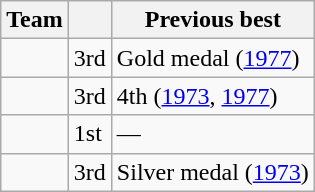<table class="wikitable">
<tr>
<th>Team</th>
<th></th>
<th>Previous best</th>
</tr>
<tr>
<td></td>
<td>3rd</td>
<td>Gold medal (<a href='#'>1977</a>)</td>
</tr>
<tr>
<td></td>
<td>3rd</td>
<td>4th (<a href='#'>1973</a>, <a href='#'>1977</a>)</td>
</tr>
<tr>
<td></td>
<td>1st</td>
<td>—</td>
</tr>
<tr>
<td></td>
<td>3rd</td>
<td>Silver medal (<a href='#'>1973</a>)</td>
</tr>
</table>
